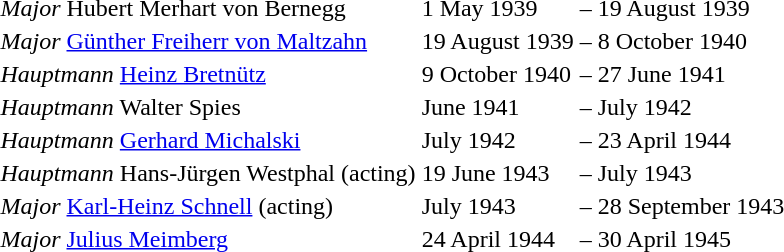<table>
<tr>
<td><em>Major</em> Hubert Merhart von Bernegg</td>
<td>1 May 1939</td>
<td>–</td>
<td>19 August 1939</td>
</tr>
<tr>
<td><em>Major</em> <a href='#'>Günther Freiherr von Maltzahn</a></td>
<td>19 August 1939</td>
<td>–</td>
<td>8 October 1940</td>
</tr>
<tr>
<td><em>Hauptmann</em> <a href='#'>Heinz Bretnütz</a></td>
<td>9 October 1940</td>
<td>–</td>
<td>27 June 1941</td>
</tr>
<tr>
<td><em>Hauptmann</em> Walter Spies</td>
<td>June 1941</td>
<td>–</td>
<td>July 1942</td>
</tr>
<tr>
<td><em>Hauptmann</em> <a href='#'>Gerhard Michalski</a></td>
<td>July 1942</td>
<td>–</td>
<td>23 April 1944</td>
</tr>
<tr>
<td><em>Hauptmann</em> Hans-Jürgen Westphal (acting)</td>
<td>19 June 1943</td>
<td>–</td>
<td>July 1943</td>
</tr>
<tr>
<td><em>Major</em> <a href='#'>Karl-Heinz Schnell</a> (acting)</td>
<td>July 1943</td>
<td>–</td>
<td>28 September 1943</td>
</tr>
<tr>
<td><em>Major</em> <a href='#'>Julius Meimberg</a></td>
<td>24 April 1944</td>
<td>–</td>
<td>30 April 1945</td>
</tr>
</table>
